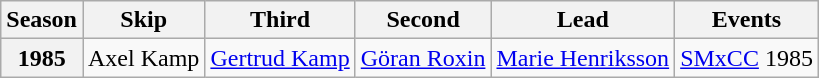<table class="wikitable">
<tr>
<th scope="col">Season</th>
<th scope="col">Skip</th>
<th scope="col">Third</th>
<th scope="col">Second</th>
<th scope="col">Lead</th>
<th scope="col">Events</th>
</tr>
<tr>
<th scope="row">1985</th>
<td>Axel Kamp</td>
<td><a href='#'>Gertrud Kamp</a></td>
<td><a href='#'>Göran Roxin</a></td>
<td><a href='#'>Marie Henriksson</a></td>
<td><a href='#'>SMxCC</a> 1985 </td>
</tr>
</table>
